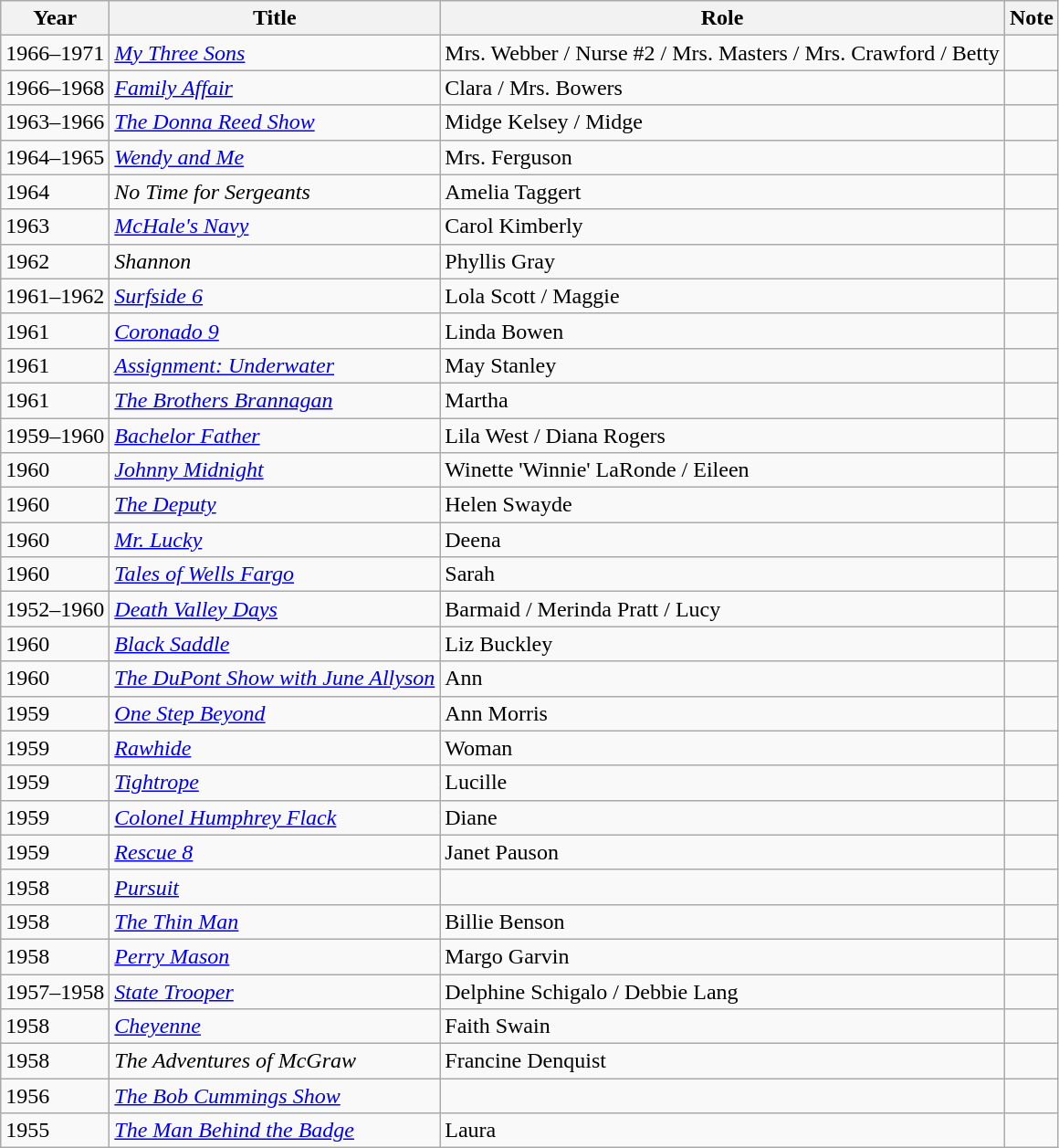<table class="wikitable">
<tr>
<th>Year</th>
<th>Title</th>
<th>Role</th>
<th>Note</th>
</tr>
<tr>
<td>1966–1971</td>
<td><em><a href='#'>My Three Sons</a></em></td>
<td>Mrs. Webber / Nurse #2 / Mrs. Masters / Mrs. Crawford / Betty</td>
<td></td>
</tr>
<tr>
<td>1966–1968</td>
<td><em><a href='#'>Family Affair</a></em></td>
<td>Clara / Mrs. Bowers</td>
<td></td>
</tr>
<tr>
<td>1963–1966</td>
<td><em><a href='#'>The Donna Reed Show</a></em></td>
<td>Midge Kelsey / Midge</td>
<td></td>
</tr>
<tr>
<td>1964–1965</td>
<td><em><a href='#'>Wendy and Me</a></em></td>
<td>Mrs. Ferguson</td>
<td></td>
</tr>
<tr>
<td>1964</td>
<td><em>No Time for Sergeants</em></td>
<td>Amelia Taggert</td>
<td></td>
</tr>
<tr>
<td>1963</td>
<td><em><a href='#'>McHale's Navy</a></em></td>
<td>Carol Kimberly</td>
<td></td>
</tr>
<tr>
<td>1962</td>
<td><em>Shannon</em></td>
<td>Phyllis Gray</td>
<td></td>
</tr>
<tr>
<td>1961–1962</td>
<td><em><a href='#'>Surfside 6</a></em></td>
<td>Lola Scott / Maggie</td>
<td></td>
</tr>
<tr>
<td>1961</td>
<td><em><a href='#'>Coronado 9</a></em></td>
<td>Linda Bowen</td>
<td></td>
</tr>
<tr>
<td>1961</td>
<td><em><a href='#'>Assignment: Underwater</a></em></td>
<td>May Stanley</td>
<td></td>
</tr>
<tr>
<td>1961</td>
<td><em><a href='#'>The Brothers Brannagan</a></em></td>
<td>Martha</td>
<td></td>
</tr>
<tr>
<td>1959–1960</td>
<td><a href='#'><em>Bachelor Father</em></a></td>
<td>Lila West / Diana Rogers</td>
<td></td>
</tr>
<tr>
<td>1960</td>
<td><a href='#'><em>Johnny Midnight</em></a></td>
<td>Winette 'Winnie' LaRonde / Eileen</td>
<td></td>
</tr>
<tr>
<td>1960</td>
<td><a href='#'><em>The Deputy</em></a></td>
<td>Helen Swayde</td>
<td></td>
</tr>
<tr>
<td>1960</td>
<td><em><a href='#'>Mr. Lucky</a></em></td>
<td>Deena</td>
<td></td>
</tr>
<tr>
<td>1960</td>
<td><em><a href='#'>Tales of Wells Fargo</a></em></td>
<td>Sarah</td>
<td></td>
</tr>
<tr>
<td>1952–1960</td>
<td><em><a href='#'>Death Valley Days</a></em></td>
<td>Barmaid / Merinda Pratt / Lucy</td>
<td></td>
</tr>
<tr>
<td>1960</td>
<td><em><a href='#'>Black Saddle</a></em></td>
<td>Liz Buckley</td>
<td></td>
</tr>
<tr>
<td>1960</td>
<td><em><a href='#'>The DuPont Show with June Allyson</a></em></td>
<td>Ann</td>
<td></td>
</tr>
<tr>
<td>1959</td>
<td><em><a href='#'>One Step Beyond</a></em></td>
<td>Ann Morris</td>
<td></td>
</tr>
<tr>
<td>1959</td>
<td><a href='#'><em>Rawhide</em></a></td>
<td>Woman</td>
<td></td>
</tr>
<tr>
<td>1959</td>
<td><em><a href='#'>Tightrope</a></em></td>
<td>Lucille</td>
<td></td>
</tr>
<tr>
<td>1959</td>
<td><em><a href='#'>Colonel Humphrey Flack</a></em></td>
<td>Diane</td>
<td></td>
</tr>
<tr>
<td>1959</td>
<td><em><a href='#'>Rescue 8</a></em></td>
<td>Janet Pauson</td>
<td></td>
</tr>
<tr>
<td>1958</td>
<td><a href='#'><em>Pursuit</em></a></td>
<td></td>
<td></td>
</tr>
<tr>
<td>1958</td>
<td><em><a href='#'>The Thin Man</a></em></td>
<td>Billie Benson</td>
<td></td>
</tr>
<tr>
<td>1958</td>
<td><a href='#'><em>Perry Mason</em></a></td>
<td>Margo Garvin</td>
<td></td>
</tr>
<tr>
<td>1957–1958</td>
<td><a href='#'><em>State Trooper</em></a></td>
<td>Delphine Schigalo / Debbie Lang</td>
<td></td>
</tr>
<tr>
<td>1958</td>
<td><a href='#'><em>Cheyenne</em></a></td>
<td>Faith Swain</td>
<td></td>
</tr>
<tr>
<td>1958</td>
<td><em>The Adventures of McGraw</em></td>
<td>Francine Denquist</td>
<td></td>
</tr>
<tr>
<td>1956</td>
<td><em><a href='#'>The Bob Cummings Show</a></em></td>
<td></td>
<td></td>
</tr>
<tr>
<td>1955</td>
<td><em><a href='#'>The Man Behind the Badge</a></em></td>
<td>Laura</td>
<td></td>
</tr>
</table>
